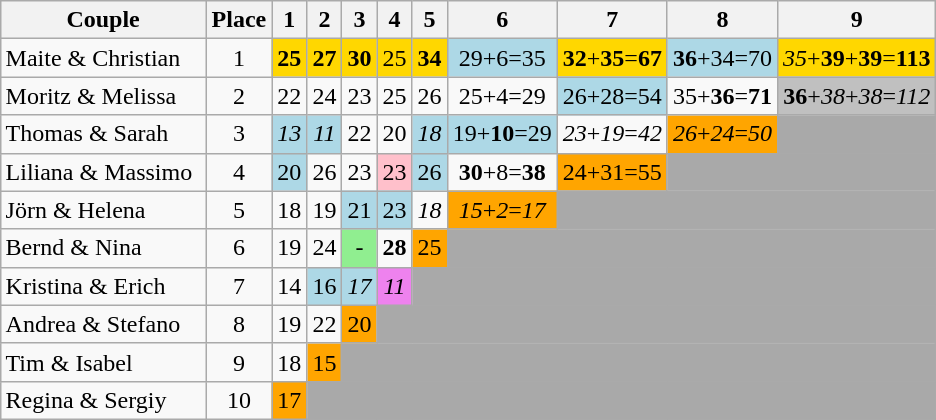<table class="wikitable sortable" style="margin:auto;">
<tr>
<th width="130">Couple</th>
<th>Place</th>
<th>1</th>
<th>2</th>
<th>3</th>
<th>4</th>
<th>5</th>
<th>6</th>
<th>7</th>
<th>8</th>
<th>9</th>
</tr>
<tr>
<td align="left">Maite & Christian</td>
<td style="text-align:center;">1</td>
<td style="background:gold; text-align:center;"><span><strong>25</strong></span></td>
<td style="background:gold; text-align:center;"><span><strong>27</strong></span></td>
<td style="background:gold; text-align:center;"><span><strong>30</strong></span></td>
<td style="background:gold; text-align:center;">25</td>
<td style="background:gold; text-align:center;"><span><strong>34</strong></span></td>
<td style="background:lightblue; text-align:center;">29+6=35</td>
<td style="background:gold; text-align:center;"><span><strong>32</strong></span>+<span><strong>35</strong></span>=<span><strong>67</strong></span></td>
<td style="background:lightblue; text-align:center;"><span><strong>36</strong></span>+34=70</td>
<td style="background:gold; text-align:center;"><span><em>35</em></span>+<span><strong>39</strong></span>+<span><strong>39</strong></span>=<span><strong>113</strong></span></td>
</tr>
<tr>
<td align="left">Moritz & Melissa</td>
<td style="text-align:center;">2</td>
<td style="text-align:center;">22</td>
<td style="text-align:center;">24</td>
<td style="text-align:center;">23</td>
<td style="text-align:center;">25</td>
<td style="text-align:center;">26</td>
<td style="text-align:center;">25+4=29</td>
<td style="background:lightblue; text-align:center;">26+28=54</td>
<td style="text-align:center;">35+<span><strong>36</strong></span>=<span><strong>71</strong></span></td>
<td style="background:silver; text-align:center;"><span><strong>36</strong></span>+<span><em>38</em></span>+<span><em>38</em></span>=<span><em>112</em></span></td>
</tr>
<tr>
<td align="left">Thomas & Sarah</td>
<td style="text-align:center;">3</td>
<td style="background:lightblue; text-align:center;"><span><em>13</em></span></td>
<td style="background:lightblue; text-align:center;"><span><em>11</em></span></td>
<td style="text-align:center;">22</td>
<td style="text-align:center;">20</td>
<td style="background:lightblue; text-align:center;"><span><em>18</em></span></td>
<td style="background:lightblue;">19+<span><strong>10</strong></span>=29</td>
<td><span><em>23</em></span>+<span><em>19</em></span>=<span><em>42</em></span></td>
<td bgcolor=orange><span><em>26</em></span>+<span><em>24</em></span>=<span><em>50</em></span></td>
<td bgcolor=darkgray colspan=2></td>
</tr>
<tr>
<td align="left">Liliana & Massimo</td>
<td style="text-align:center;">4</td>
<td style="background:lightblue; text-align:center;">20</td>
<td style="text-align:center;">26</td>
<td style="text-align:center;">23</td>
<td style="background:pink; text-align:center;">23</td>
<td style="background:lightblue; text-align:center;">26</td>
<td style="text-align:center;"><span><strong>30</strong></span>+8=<span><strong>38</strong></span></td>
<td style="background:orange; text-align:center;">24+31=55</td>
<td bgcolor=darkgray colspan=2></td>
</tr>
<tr>
<td align="left">Jörn & Helena</td>
<td style="text-align:center;">5</td>
<td style="text-align:center;">18</td>
<td style="text-align:center;">19</td>
<td style="background:lightblue; text-align:center;">21</td>
<td style="background:lightblue; text-align:center;">23</td>
<td style="text-align:center;"><span><em>18</em></span></td>
<td style="background:orange; text-align:center;"><span><em>15</em></span>+<span><em>2</em></span>=<span><em>17</em></span></td>
<td bgcolor=darkgray colspan=3></td>
</tr>
<tr>
<td align="left">Bernd & Nina</td>
<td style="text-align:center;">6</td>
<td style="text-align:center;">19</td>
<td style="text-align:center;">24</td>
<td style="background:lightgreen; text-align:center;">-</td>
<td style="text-align:center;"><span><strong>28</strong></span></td>
<td style="background:orange; text-align:center;">25</td>
<td bgcolor=darkgray colspan=4></td>
</tr>
<tr>
<td align="left">Kristina & Erich</td>
<td style="text-align:center;">7</td>
<td style="text-align:center;">14</td>
<td style="background:lightblue; text-align:center;">16</td>
<td style="background:lightblue; text-align:center;"><span><em>17</em></span></td>
<td style="background:violet; text-align:center;"><span><em>11</em></span></td>
<td bgcolor=darkgray colspan=5></td>
</tr>
<tr>
<td align="left">Andrea & Stefano</td>
<td style="text-align:center;">8</td>
<td style="text-align:center;">19</td>
<td style="text-align:center;">22</td>
<td style="background:orange; text-align:center;">20</td>
<td bgcolor=darkgray colspan=6></td>
</tr>
<tr>
<td align="left">Tim & Isabel</td>
<td style="text-align:center;">9</td>
<td style="text-align:center;">18</td>
<td style="background:orange; text-align:center;">15</td>
<td bgcolor=darkgray colspan=7></td>
</tr>
<tr>
<td align="left">Regina & Sergiy</td>
<td style="text-align:center;">10</td>
<td style="background:orange; text-align:center;">17</td>
<td bgcolor=darkgray colspan=8></td>
</tr>
</table>
